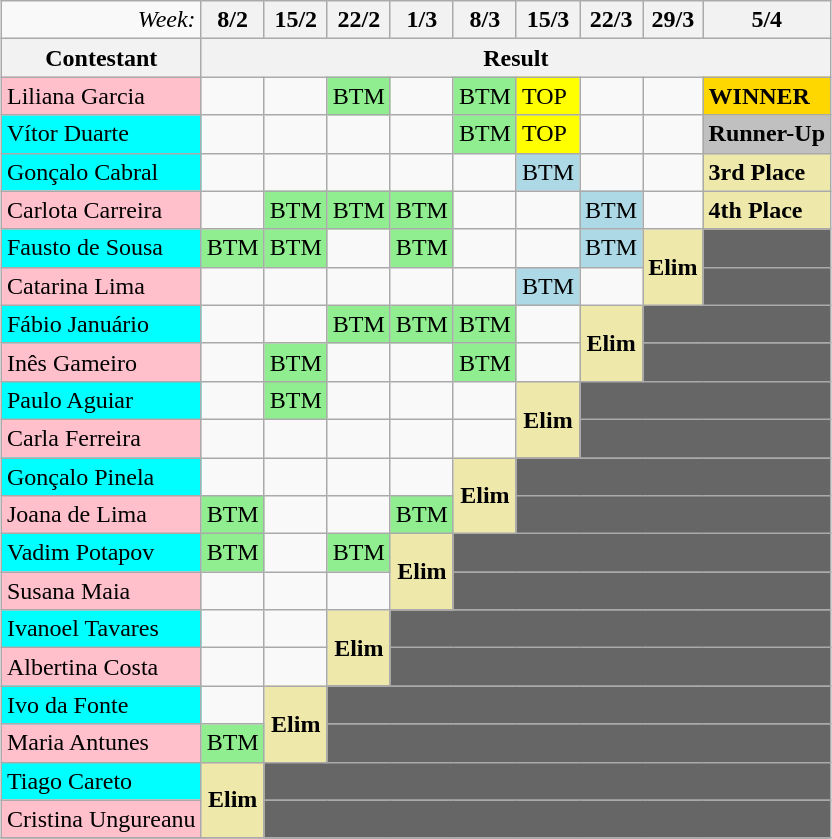<table class="wikitable" style="margin:1em auto">
<tr>
<td align="right"><em>Week:</em></td>
<th>8/2</th>
<th>15/2</th>
<th>22/2</th>
<th>1/3</th>
<th>8/3</th>
<th>15/3</th>
<th>22/3</th>
<th>29/3</th>
<th>5/4</th>
</tr>
<tr>
<th>Contestant</th>
<th colspan="22" align="center">Result</th>
</tr>
<tr>
<td bgcolor="pink">Liliana Garcia</td>
<td></td>
<td></td>
<td bgcolor="lightgreen">BTM</td>
<td></td>
<td bgcolor="lightgreen">BTM</td>
<td bgcolor="yellow">TOP</td>
<td></td>
<td></td>
<td bgcolor="gold"><strong>WINNER</strong></td>
</tr>
<tr>
<td bgcolor="cyan">Vítor Duarte</td>
<td></td>
<td></td>
<td></td>
<td></td>
<td bgcolor="lightgreen">BTM</td>
<td bgcolor="yellow">TOP</td>
<td></td>
<td></td>
<td bgcolor="silver"><strong>Runner-Up</strong></td>
</tr>
<tr>
<td bgcolor="cyan">Gonçalo Cabral</td>
<td></td>
<td></td>
<td></td>
<td></td>
<td></td>
<td bgcolor="lightblue">BTM</td>
<td></td>
<td></td>
<td bgcolor="palegoldenrod"><strong>3rd Place</strong></td>
</tr>
<tr>
<td bgcolor="pink">Carlota Carreira</td>
<td></td>
<td bgcolor="lightgreen">BTM</td>
<td bgcolor="lightgreen">BTM</td>
<td bgcolor="lightgreen">BTM</td>
<td></td>
<td></td>
<td bgcolor="lightblue">BTM</td>
<td></td>
<td bgcolor="palegoldenrod"><strong>4th Place</strong></td>
</tr>
<tr>
<td bgcolor="cyan">Fausto de Sousa</td>
<td bgcolor="lightgreen">BTM</td>
<td bgcolor="lightgreen">BTM</td>
<td></td>
<td bgcolor="lightgreen">BTM</td>
<td></td>
<td></td>
<td bgcolor="lightblue">BTM</td>
<td rowspan="2" bgcolor="palegoldenrod" align="center"><strong>Elim</strong></td>
<td colspan="1" bgcolor="666666"></td>
</tr>
<tr>
<td bgcolor="pink">Catarina Lima</td>
<td></td>
<td></td>
<td></td>
<td></td>
<td></td>
<td bgcolor="lightblue">BTM</td>
<td></td>
<td colspan="1" bgcolor="666666"></td>
</tr>
<tr>
<td bgcolor="cyan">Fábio Januário</td>
<td></td>
<td></td>
<td bgcolor="lightgreen">BTM</td>
<td bgcolor="lightgreen">BTM</td>
<td bgcolor="lightgreen">BTM</td>
<td></td>
<td rowspan="2" bgcolor="palegoldenrod" align="center"><strong>Elim</strong></td>
<td colspan="2" bgcolor="666666"></td>
</tr>
<tr>
<td bgcolor="pink">Inês Gameiro</td>
<td></td>
<td bgcolor="lightgreen">BTM</td>
<td></td>
<td></td>
<td bgcolor="lightgreen">BTM</td>
<td></td>
<td colspan="2" bgcolor="666666"></td>
</tr>
<tr>
<td bgcolor="cyan">Paulo Aguiar</td>
<td></td>
<td bgcolor="lightgreen">BTM</td>
<td></td>
<td></td>
<td></td>
<td rowspan="2" bgcolor="palegoldenrod" align="center"><strong>Elim</strong></td>
<td colspan="3" bgcolor="666666"></td>
</tr>
<tr>
<td bgcolor="pink">Carla Ferreira</td>
<td></td>
<td></td>
<td></td>
<td></td>
<td></td>
<td colspan="3" bgcolor="666666"></td>
</tr>
<tr>
<td bgcolor="cyan">Gonçalo Pinela</td>
<td></td>
<td></td>
<td></td>
<td></td>
<td rowspan="2" bgcolor="palegoldenrod" align="center"><strong>Elim</strong></td>
<td colspan="4" bgcolor="666666"></td>
</tr>
<tr>
<td bgcolor="pink">Joana de Lima</td>
<td bgcolor="lightgreen">BTM</td>
<td></td>
<td></td>
<td bgcolor="lightgreen">BTM</td>
<td colspan="4" bgcolor="666666"></td>
</tr>
<tr>
<td bgcolor="cyan">Vadim Potapov</td>
<td bgcolor="lightgreen">BTM</td>
<td></td>
<td bgcolor="lightgreen">BTM</td>
<td rowspan="2" bgcolor="palegoldenrod" align="center"><strong>Elim</strong></td>
<td colspan="5" bgcolor="666666"></td>
</tr>
<tr>
<td bgcolor="pink">Susana Maia</td>
<td></td>
<td></td>
<td></td>
<td colspan="5" bgcolor="666666"></td>
</tr>
<tr>
<td bgcolor="cyan">Ivanoel Tavares</td>
<td></td>
<td></td>
<td rowspan="2" bgcolor="palegoldenrod" align="center"><strong>Elim</strong></td>
<td colspan="6" bgcolor="666666"></td>
</tr>
<tr>
<td bgcolor="pink">Albertina Costa</td>
<td></td>
<td></td>
<td colspan="6" bgcolor="666666"></td>
</tr>
<tr>
<td bgcolor="cyan">Ivo da Fonte</td>
<td></td>
<td rowspan="2" bgcolor="palegoldenrod" align="center"><strong>Elim</strong></td>
<td colspan="7" bgcolor="666666"></td>
</tr>
<tr>
<td bgcolor="pink">Maria Antunes</td>
<td bgcolor="lightgreen">BTM</td>
<td colspan="7" bgcolor="666666"></td>
</tr>
<tr>
<td bgcolor="cyan">Tiago Careto</td>
<td rowspan="2" bgcolor="palegoldenrod" align="center"><strong>Elim</strong></td>
<td colspan="8" bgcolor="666666"></td>
</tr>
<tr>
<td bgcolor="pink">Cristina Ungureanu</td>
<td colspan="8" bgcolor="666666"></td>
</tr>
<tr>
</tr>
</table>
